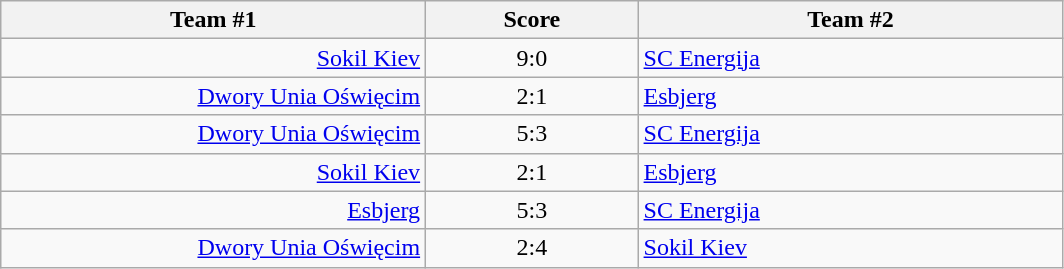<table class="wikitable" style="text-align: center;">
<tr>
<th width=22%>Team #1</th>
<th width=11%>Score</th>
<th width=22%>Team #2</th>
</tr>
<tr>
<td style="text-align: right;"><a href='#'>Sokil Kiev</a> </td>
<td>9:0</td>
<td style="text-align: left;"> <a href='#'>SC Energija</a></td>
</tr>
<tr>
<td style="text-align: right;"><a href='#'>Dwory Unia Oświęcim</a> </td>
<td>2:1</td>
<td style="text-align: left;"> <a href='#'>Esbjerg</a></td>
</tr>
<tr>
<td style="text-align: right;"><a href='#'>Dwory Unia Oświęcim</a> </td>
<td>5:3</td>
<td style="text-align: left;"> <a href='#'>SC Energija</a></td>
</tr>
<tr>
<td style="text-align: right;"><a href='#'>Sokil Kiev</a> </td>
<td>2:1</td>
<td style="text-align: left;"> <a href='#'>Esbjerg</a></td>
</tr>
<tr>
<td style="text-align: right;"><a href='#'>Esbjerg</a> </td>
<td>5:3</td>
<td style="text-align: left;"> <a href='#'>SC Energija</a></td>
</tr>
<tr>
<td style="text-align: right;"><a href='#'>Dwory Unia Oświęcim</a> </td>
<td>2:4</td>
<td style="text-align: left;"> <a href='#'>Sokil Kiev</a></td>
</tr>
</table>
